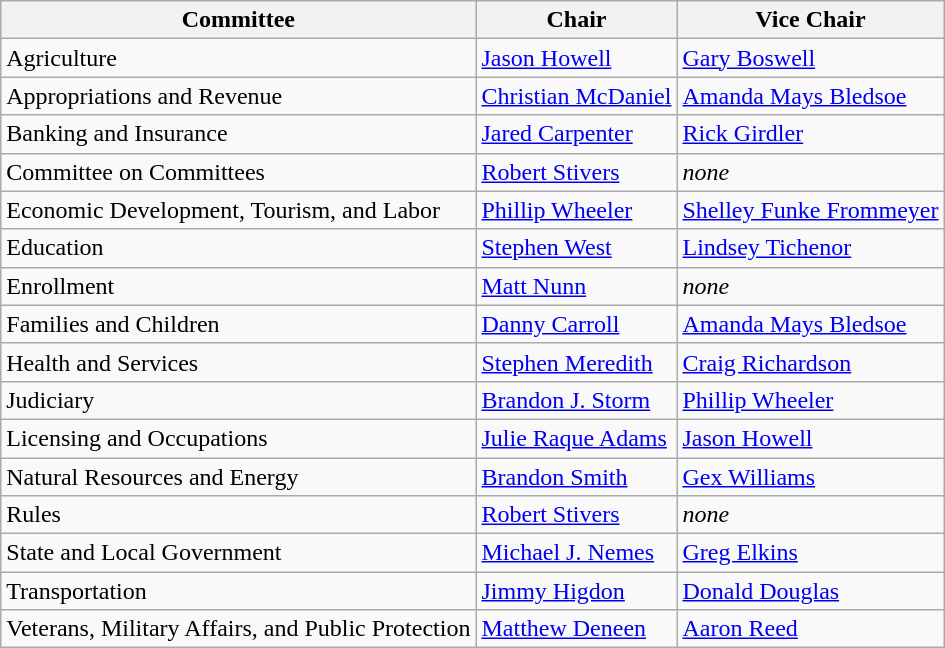<table class="wikitable">
<tr>
<th>Committee</th>
<th>Chair</th>
<th>Vice Chair</th>
</tr>
<tr>
<td>Agriculture</td>
<td><a href='#'>Jason Howell</a></td>
<td><a href='#'>Gary Boswell</a></td>
</tr>
<tr>
<td>Appropriations and Revenue</td>
<td><a href='#'>Christian McDaniel</a></td>
<td><a href='#'>Amanda Mays Bledsoe</a></td>
</tr>
<tr>
<td>Banking and Insurance</td>
<td><a href='#'>Jared Carpenter</a></td>
<td><a href='#'>Rick Girdler</a></td>
</tr>
<tr>
<td>Committee on Committees</td>
<td><a href='#'>Robert Stivers</a></td>
<td><em>none</em></td>
</tr>
<tr>
<td>Economic Development, Tourism, and Labor</td>
<td><a href='#'>Phillip Wheeler</a></td>
<td><a href='#'>Shelley Funke Frommeyer</a></td>
</tr>
<tr>
<td>Education</td>
<td><a href='#'>Stephen West</a></td>
<td><a href='#'>Lindsey Tichenor</a></td>
</tr>
<tr>
<td>Enrollment</td>
<td><a href='#'>Matt Nunn</a></td>
<td><em>none</em></td>
</tr>
<tr>
<td>Families and Children</td>
<td><a href='#'>Danny Carroll</a></td>
<td><a href='#'>Amanda Mays Bledsoe</a></td>
</tr>
<tr>
<td>Health and Services</td>
<td><a href='#'>Stephen Meredith</a></td>
<td><a href='#'>Craig Richardson</a></td>
</tr>
<tr>
<td>Judiciary</td>
<td><a href='#'>Brandon J. Storm</a></td>
<td><a href='#'>Phillip Wheeler</a></td>
</tr>
<tr>
<td>Licensing and Occupations</td>
<td><a href='#'>Julie Raque Adams</a></td>
<td><a href='#'>Jason Howell</a></td>
</tr>
<tr>
<td>Natural Resources and Energy</td>
<td><a href='#'>Brandon Smith</a></td>
<td><a href='#'>Gex Williams</a></td>
</tr>
<tr>
<td>Rules</td>
<td><a href='#'>Robert Stivers</a></td>
<td><em>none</em></td>
</tr>
<tr>
<td>State and Local Government</td>
<td><a href='#'>Michael J. Nemes</a></td>
<td><a href='#'>Greg Elkins</a></td>
</tr>
<tr>
<td>Transportation</td>
<td><a href='#'>Jimmy Higdon</a></td>
<td><a href='#'>Donald Douglas</a></td>
</tr>
<tr>
<td>Veterans, Military Affairs, and Public Protection</td>
<td><a href='#'>Matthew Deneen</a></td>
<td><a href='#'>Aaron Reed</a></td>
</tr>
</table>
